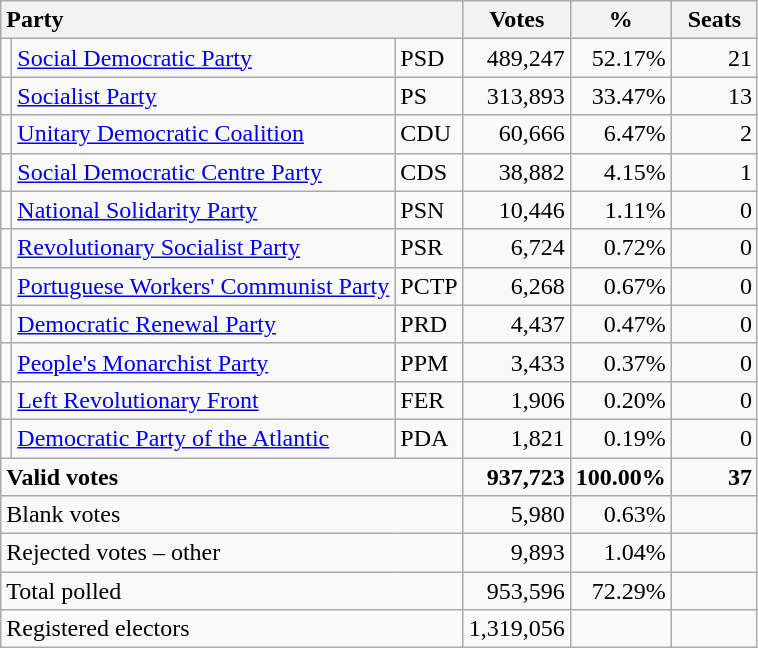<table class="wikitable" border="1" style="text-align:right;">
<tr>
<th style="text-align:left;" colspan=3>Party</th>
<th align=center width="50">Votes</th>
<th align=center width="50">%</th>
<th align=center width="50">Seats</th>
</tr>
<tr>
<td></td>
<td align=left><a href='#'>Social Democratic Party</a></td>
<td align=left>PSD</td>
<td>489,247</td>
<td>52.17%</td>
<td>21</td>
</tr>
<tr>
<td></td>
<td align=left><a href='#'>Socialist Party</a></td>
<td align=left>PS</td>
<td>313,893</td>
<td>33.47%</td>
<td>13</td>
</tr>
<tr>
<td></td>
<td align=left style="white-space: nowrap;"><a href='#'>Unitary Democratic Coalition</a></td>
<td align=left>CDU</td>
<td>60,666</td>
<td>6.47%</td>
<td>2</td>
</tr>
<tr>
<td></td>
<td align=left style="white-space: nowrap;"><a href='#'>Social Democratic Centre Party</a></td>
<td align=left>CDS</td>
<td>38,882</td>
<td>4.15%</td>
<td>1</td>
</tr>
<tr>
<td></td>
<td align=left><a href='#'>National Solidarity Party</a></td>
<td align=left>PSN</td>
<td>10,446</td>
<td>1.11%</td>
<td>0</td>
</tr>
<tr>
<td></td>
<td align=left><a href='#'>Revolutionary Socialist Party</a></td>
<td align=left>PSR</td>
<td>6,724</td>
<td>0.72%</td>
<td>0</td>
</tr>
<tr>
<td></td>
<td align=left><a href='#'>Portuguese Workers' Communist Party</a></td>
<td align=left>PCTP</td>
<td>6,268</td>
<td>0.67%</td>
<td>0</td>
</tr>
<tr>
<td></td>
<td align=left><a href='#'>Democratic Renewal Party</a></td>
<td align=left>PRD</td>
<td>4,437</td>
<td>0.47%</td>
<td>0</td>
</tr>
<tr>
<td></td>
<td align=left><a href='#'>People's Monarchist Party</a></td>
<td align=left>PPM</td>
<td>3,433</td>
<td>0.37%</td>
<td>0</td>
</tr>
<tr>
<td></td>
<td align=left><a href='#'>Left Revolutionary Front</a></td>
<td align=left>FER</td>
<td>1,906</td>
<td>0.20%</td>
<td>0</td>
</tr>
<tr>
<td></td>
<td align=left><a href='#'>Democratic Party of the Atlantic</a></td>
<td align=left>PDA</td>
<td>1,821</td>
<td>0.19%</td>
<td>0</td>
</tr>
<tr style="font-weight:bold">
<td align=left colspan=3>Valid votes</td>
<td>937,723</td>
<td>100.00%</td>
<td>37</td>
</tr>
<tr>
<td align=left colspan=3>Blank votes</td>
<td>5,980</td>
<td>0.63%</td>
<td></td>
</tr>
<tr>
<td align=left colspan=3>Rejected votes – other</td>
<td>9,893</td>
<td>1.04%</td>
<td></td>
</tr>
<tr>
<td align=left colspan=3>Total polled</td>
<td>953,596</td>
<td>72.29%</td>
<td></td>
</tr>
<tr>
<td align=left colspan=3>Registered electors</td>
<td>1,319,056</td>
<td></td>
<td></td>
</tr>
</table>
